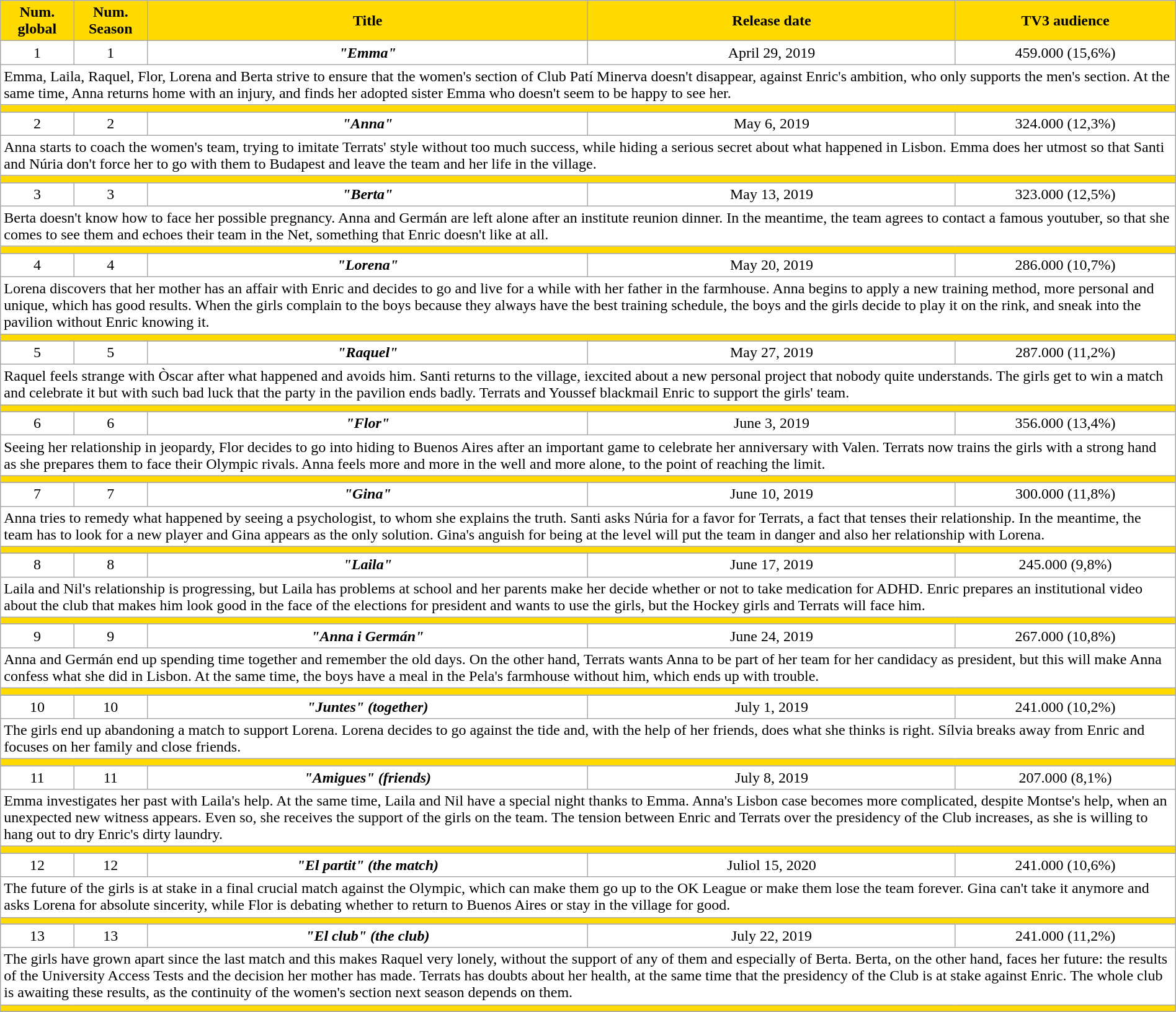<table class="wikitable" style="width:100%; text-align:center; background:#FFFFFF;">
<tr>
<th style="background:#FFDA00;" width="5%">Num.<br>global</th>
<th style="background:#FFDA00;" width="5%">Num. Season</th>
<th style="background:#FFDA00;" width="30%">Title</th>
<th style="background:#FFDA00;" width="25%">Release date</th>
<th style="background:#FFDA00;" width="15%">TV3 audience</th>
</tr>
<tr>
<td>1</td>
<td>1</td>
<td><strong><em>"Emma"</em></strong></td>
<td>April 29, 2019</td>
<td>459.000 (15,6%)</td>
</tr>
<tr>
<td colspan="5" align="left">Emma, Laila, Raquel, Flor, Lorena and Berta strive to ensure that the women's section of Club Patí Minerva doesn't disappear, against Enric's ambition, who only supports the men's section. At the same time, Anna returns home with an injury, and finds her adopted sister Emma who doesn't seem to be happy to see her.</td>
</tr>
<tr>
<td colspan="5" bgcolor="#FFDA00" width="10px"></td>
</tr>
<tr style="background-color: #FFFFEE">
</tr>
<tr>
<td>2</td>
<td>2</td>
<td><strong><em>"Anna"</em></strong></td>
<td>May 6, 2019</td>
<td>324.000 (12,3%)</td>
</tr>
<tr>
<td colspan="5" align="left">Anna starts to coach the women's team, trying to imitate Terrats' style without too much success, while hiding a serious secret about what happened in Lisbon. Emma does her utmost so that Santi and Núria don't force her to go with them to Budapest and leave the team and her life in the village.</td>
</tr>
<tr>
<td colspan="5" bgcolor="#FFDA00" width="10px"></td>
</tr>
<tr style="background-color: #FFFFEE">
</tr>
<tr>
<td>3</td>
<td>3</td>
<td><strong><em>"Berta"</em></strong></td>
<td>May 13, 2019</td>
<td>323.000 (12,5%)</td>
</tr>
<tr>
<td colspan="5" align="left">Berta doesn't know how to face her possible pregnancy. Anna and Germán are left alone after an institute reunion dinner. In the meantime, the team agrees to contact a famous youtuber, so that she comes to see them and echoes their team in the Net, something that Enric doesn't like at all.</td>
</tr>
<tr>
<td colspan="5" bgcolor="#FFDA00" width="10px"></td>
</tr>
<tr style="background-color: #FFFFEE">
</tr>
<tr>
<td>4</td>
<td>4</td>
<td><strong><em>"Lorena"</em></strong></td>
<td>May 20, 2019</td>
<td>286.000 (10,7%)</td>
</tr>
<tr>
<td colspan="5" align="left">Lorena discovers that her mother has an affair with Enric and decides to go and live for a while with her father in the farmhouse. Anna begins to apply a new training method, more personal and unique, which has good results. When the girls complain to the boys because they always have the best training schedule, the boys and the girls decide to play it on the rink, and sneak into the pavilion without Enric knowing it.</td>
</tr>
<tr>
<td colspan="5" bgcolor="#FFDA00" width="10px"></td>
</tr>
<tr style="background-color: #FFFFEE">
</tr>
<tr>
<td>5</td>
<td>5</td>
<td><strong><em>"Raquel"</em></strong></td>
<td>May 27, 2019</td>
<td>287.000 (11,2%)</td>
</tr>
<tr>
<td colspan="5" align="left">Raquel feels strange with Òscar after what happened and avoids him. Santi returns to the village, iexcited about a new personal project that nobody quite understands. The girls get to win a match and celebrate it but with such bad luck that the party in the pavilion ends badly. Terrats and Youssef blackmail Enric to support the girls' team.</td>
</tr>
<tr>
<td colspan="5" bgcolor="#FFDA00" width="10px"></td>
</tr>
<tr style="background-color: #FFFFEE">
</tr>
<tr>
<td>6</td>
<td>6</td>
<td><strong><em>"Flor"</em></strong></td>
<td>June 3, 2019</td>
<td>356.000 (13,4%)</td>
</tr>
<tr>
<td colspan="5" align="left">Seeing her relationship in jeopardy, Flor decides to go into hiding to Buenos Aires after an important game to celebrate her anniversary with Valen. Terrats now trains the girls with a strong hand as she prepares them to face their Olympic rivals. Anna feels more and more in the well and more alone, to the point of reaching the limit.</td>
</tr>
<tr>
<td colspan="5" bgcolor="#FFDA00" width="10px"></td>
</tr>
<tr style="background-color: #FFFFEE">
</tr>
<tr>
<td>7</td>
<td>7</td>
<td><strong><em>"Gina"</em></strong></td>
<td>June 10, 2019</td>
<td>300.000 (11,8%)</td>
</tr>
<tr>
<td colspan="5" align="left">Anna tries to remedy what happened by seeing a psychologist, to whom she explains the truth. Santi asks Núria for a favor for Terrats, a fact that tenses their relationship. In the meantime, the team has to look for a new player and Gina appears as the only solution. Gina's anguish for being at the level will put the team in danger and also her relationship with Lorena.</td>
</tr>
<tr>
<td colspan="5" bgcolor="#FFDA00" width="10px"></td>
</tr>
<tr style="background-color: #FFFFEE">
</tr>
<tr>
<td>8</td>
<td>8</td>
<td><strong><em>"Laila"</em></strong></td>
<td>June 17, 2019</td>
<td>245.000 (9,8%)</td>
</tr>
<tr>
<td colspan="5" align="left">Laila and Nil's relationship is progressing, but Laila has problems at school and her parents make her decide whether or not to take medication for ADHD. Enric prepares an institutional video about the club that makes him look good in the face of the elections for president and wants to use the girls, but the Hockey girls and Terrats will face him.</td>
</tr>
<tr>
<td colspan="5" bgcolor="#FFDA00" width="10px"></td>
</tr>
<tr style="background-color: #FFFFEE">
</tr>
<tr>
<td>9</td>
<td>9</td>
<td><strong><em>"Anna i Germán"</em></strong></td>
<td>June 24, 2019</td>
<td>267.000 (10,8%)</td>
</tr>
<tr>
<td colspan="5" align="left">Anna and Germán end up spending time together and remember the old days. On the other hand, Terrats wants Anna to be part of her team for her candidacy as president, but this will make Anna confess what she did in Lisbon. At the same time, the boys have a meal in the Pela's farmhouse without him, which ends up with trouble.</td>
</tr>
<tr>
<td colspan="5" bgcolor="#FFDA00" width="10px"></td>
</tr>
<tr style="background-color: #FFFFEE">
</tr>
<tr>
<td>10</td>
<td>10</td>
<td><strong><em>"Juntes" (together)</em></strong></td>
<td>July 1, 2019</td>
<td>241.000 (10,2%)</td>
</tr>
<tr>
<td colspan="5" align="left">The girls end up abandoning a match to support Lorena. Lorena decides to go against the tide and, with the help of her friends, does what she thinks is right. Sílvia breaks away from Enric and focuses on her family and close friends.</td>
</tr>
<tr>
<td colspan="5" bgcolor="#FFDA00" width="10px"></td>
</tr>
<tr style="background-color: #FFFFEE">
</tr>
<tr>
<td>11</td>
<td>11</td>
<td><strong><em>"Amigues" (friends)</em></strong></td>
<td>July 8, 2019</td>
<td>207.000 (8,1%)</td>
</tr>
<tr>
<td colspan="5" align="left">Emma investigates her past with Laila's help. At the same time, Laila and Nil have a special night thanks to Emma. Anna's Lisbon case becomes more complicated, despite Montse's help, when an unexpected new witness appears. Even so, she receives the support of the girls on the team. The tension between Enric and Terrats over the presidency of the Club increases, as she is willing to hang out to dry Enric's dirty laundry.</td>
</tr>
<tr>
<td colspan="5" bgcolor="#FFDA00" width="10px"></td>
</tr>
<tr style="background-color: #FFFFEE">
</tr>
<tr>
<td>12</td>
<td>12</td>
<td><strong><em>"El partit" (the match)</em></strong></td>
<td>Juliol 15, 2020</td>
<td>241.000 (10,6%)</td>
</tr>
<tr>
<td colspan="5" align="left">The future of the girls is at stake in a final crucial match against the Olympic, which can make them go up to the OK League or make them lose the team forever. Gina can't take it anymore and asks Lorena for absolute sincerity, while Flor is debating whether to return to Buenos Aires or stay in the village for good.</td>
</tr>
<tr>
<td colspan="5" bgcolor="#FFDA00" width="10px"></td>
</tr>
<tr style="background-color: #FFFFEE">
</tr>
<tr>
<td>13</td>
<td>13</td>
<td><strong><em>"El club" (the club)</em></strong></td>
<td>July 22, 2019</td>
<td>241.000 (11,2%)</td>
</tr>
<tr>
<td colspan="5" align="left">The girls have grown apart since the last match and this makes Raquel very lonely, without the support of any of them and especially of Berta. Berta, on the other hand, faces her future: the results of the University Access Tests and the decision her mother has made. Terrats has doubts about her health, at the same time that the presidency of the Club is at stake against Enric. The whole club is awaiting these results, as the continuity of the women's section next season depends on them.</td>
</tr>
<tr>
<td colspan="5" bgcolor="#FFDA00" width="10px"></td>
</tr>
<tr style="background-color: #FFFFEE">
</tr>
</table>
